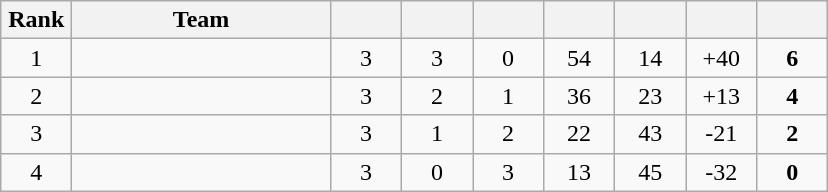<table class="wikitable" style="text-align:center;">
<tr>
<th width=40>Rank</th>
<th width=165>Team</th>
<th width=40></th>
<th width=40></th>
<th width=40></th>
<th width=40></th>
<th width=40></th>
<th width=40></th>
<th width=40></th>
</tr>
<tr>
<td>1</td>
<td style="text-align:left;"></td>
<td>3</td>
<td>3</td>
<td>0</td>
<td>54</td>
<td>14</td>
<td>+40</td>
<td><strong>6</strong></td>
</tr>
<tr>
<td>2</td>
<td style="text-align:left;"></td>
<td>3</td>
<td>2</td>
<td>1</td>
<td>36</td>
<td>23</td>
<td>+13</td>
<td><strong>4</strong></td>
</tr>
<tr>
<td>3</td>
<td style="text-align:left;"></td>
<td>3</td>
<td>1</td>
<td>2</td>
<td>22</td>
<td>43</td>
<td>-21</td>
<td><strong>2</strong></td>
</tr>
<tr>
<td>4</td>
<td style="text-align:left;"></td>
<td>3</td>
<td>0</td>
<td>3</td>
<td>13</td>
<td>45</td>
<td>-32</td>
<td><strong>0</strong></td>
</tr>
</table>
